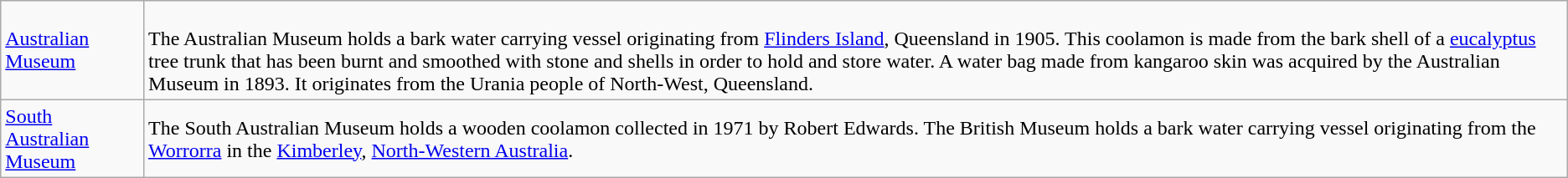<table class="wikitable">
<tr>
<td><a href='#'>Australian Museum</a></td>
<td><br>The Australian Museum holds a bark water carrying vessel originating from <a href='#'>Flinders Island</a>, Queensland in 1905. This coolamon is made from the bark shell of a <a href='#'>eucalyptus</a> tree trunk that has been burnt and smoothed with stone and shells in order to hold and store water. A water bag made from kangaroo skin was acquired by the Australian Museum in 1893. It originates from the Urania people of North-West, Queensland.</td>
</tr>
<tr>
<td><a href='#'>South Australian Museum</a></td>
<td>The South Australian Museum holds a wooden coolamon collected in 1971 by Robert Edwards. The British Museum holds a bark water carrying vessel originating from the <a href='#'>Worrorra</a> in the <a href='#'>Kimberley</a>, <a href='#'>North-Western Australia</a>.</td>
</tr>
</table>
